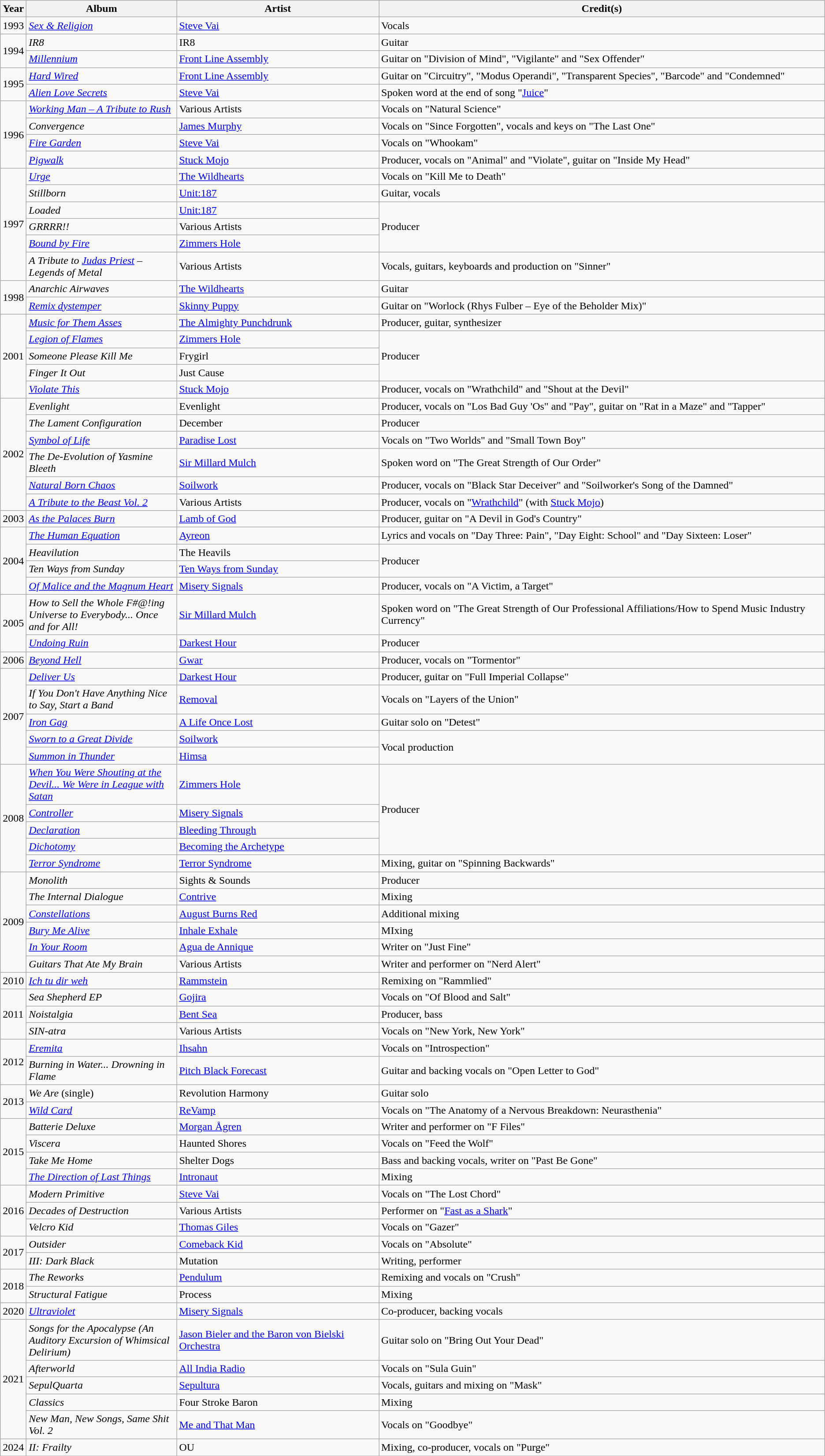<table class="wikitable">
<tr>
<th>Year</th>
<th style="width:220px;">Album</th>
<th>Artist</th>
<th>Credit(s)</th>
</tr>
<tr>
<td>1993</td>
<td><em><a href='#'>Sex & Religion</a></em></td>
<td><a href='#'>Steve Vai</a></td>
<td>Vocals</td>
</tr>
<tr>
<td rowspan="2">1994</td>
<td><em>IR8</em></td>
<td>IR8</td>
<td>Guitar</td>
</tr>
<tr>
<td><em><a href='#'>Millennium</a></em></td>
<td><a href='#'>Front Line Assembly</a></td>
<td>Guitar on "Division of Mind", "Vigilante" and "Sex Offender"</td>
</tr>
<tr>
<td rowspan="2">1995</td>
<td><em><a href='#'>Hard Wired</a></em></td>
<td><a href='#'>Front Line Assembly</a></td>
<td>Guitar on "Circuitry", "Modus Operandi", "Transparent Species", "Barcode" and "Condemned"</td>
</tr>
<tr>
<td><em><a href='#'>Alien Love Secrets</a></em></td>
<td><a href='#'>Steve Vai</a></td>
<td>Spoken word at the end of song "<a href='#'>Juice</a>"</td>
</tr>
<tr>
<td rowspan="4">1996</td>
<td><em><a href='#'>Working Man – A Tribute to Rush</a></em></td>
<td>Various Artists</td>
<td>Vocals on "Natural Science"</td>
</tr>
<tr>
<td><em>Convergence</em></td>
<td><a href='#'>James Murphy</a></td>
<td>Vocals on "Since Forgotten", vocals and keys on "The Last One"</td>
</tr>
<tr>
<td><em><a href='#'>Fire Garden</a></em></td>
<td><a href='#'>Steve Vai</a></td>
<td>Vocals on "Whookam"</td>
</tr>
<tr>
<td><em><a href='#'>Pigwalk</a></em></td>
<td><a href='#'>Stuck Mojo</a></td>
<td>Producer, vocals on "Animal" and "Violate", guitar on "Inside My Head"</td>
</tr>
<tr>
<td rowspan="6">1997</td>
<td><em><a href='#'>Urge</a></em></td>
<td><a href='#'>The Wildhearts</a></td>
<td>Vocals on "Kill Me to Death"</td>
</tr>
<tr>
<td><em>Stillborn</em></td>
<td><a href='#'>Unit:187</a></td>
<td>Guitar, vocals</td>
</tr>
<tr>
<td><em>Loaded</em></td>
<td><a href='#'>Unit:187</a></td>
<td rowspan="3">Producer</td>
</tr>
<tr>
<td><em>GRRRR!!</em></td>
<td>Various Artists</td>
</tr>
<tr>
<td><em><a href='#'>Bound by Fire</a></em></td>
<td><a href='#'>Zimmers Hole</a></td>
</tr>
<tr>
<td><em>A Tribute to <a href='#'>Judas Priest</a> – Legends of Metal</em></td>
<td>Various Artists</td>
<td>Vocals, guitars, keyboards and production on "Sinner"</td>
</tr>
<tr>
<td rowspan="2">1998</td>
<td><em>Anarchic Airwaves</em></td>
<td><a href='#'>The Wildhearts</a></td>
<td>Guitar</td>
</tr>
<tr>
<td><em><a href='#'>Remix dystemper</a></em></td>
<td><a href='#'>Skinny Puppy</a></td>
<td>Guitar on "Worlock (Rhys Fulber – Eye of the Beholder Mix)"</td>
</tr>
<tr>
<td rowspan="5">2001</td>
<td><em><a href='#'>Music for Them Asses</a></em></td>
<td><a href='#'>The Almighty Punchdrunk</a></td>
<td>Producer, guitar, synthesizer</td>
</tr>
<tr>
<td><em><a href='#'>Legion of Flames</a></em></td>
<td><a href='#'>Zimmers Hole</a></td>
<td rowspan="3">Producer</td>
</tr>
<tr>
<td><em>Someone Please Kill Me</em></td>
<td>Frygirl</td>
</tr>
<tr>
<td><em>Finger It Out</em></td>
<td>Just Cause</td>
</tr>
<tr>
<td><em><a href='#'>Violate This</a></em></td>
<td><a href='#'>Stuck Mojo</a></td>
<td>Producer, vocals on "Wrathchild" and "Shout at the Devil"</td>
</tr>
<tr>
<td rowspan="6">2002</td>
<td><em>Evenlight</em></td>
<td>Evenlight</td>
<td>Producer, vocals on "Los Bad Guy 'Os" and "Pay", guitar on "Rat in a Maze" and "Tapper"</td>
</tr>
<tr>
<td><em>The Lament Configuration</em></td>
<td>December</td>
<td>Producer</td>
</tr>
<tr>
<td><em><a href='#'>Symbol of Life</a></em></td>
<td><a href='#'>Paradise Lost</a></td>
<td>Vocals on "Two Worlds" and "Small Town Boy"</td>
</tr>
<tr>
<td><em>The De-Evolution of Yasmine Bleeth</em></td>
<td><a href='#'>Sir Millard Mulch</a></td>
<td>Spoken word on "The Great Strength of Our Order"</td>
</tr>
<tr>
<td><em><a href='#'>Natural Born Chaos</a></em></td>
<td><a href='#'>Soilwork</a></td>
<td>Producer, vocals on "Black Star Deceiver" and "Soilworker's Song of the Damned"</td>
</tr>
<tr>
<td><em><a href='#'>A Tribute to the Beast Vol. 2</a></em></td>
<td>Various Artists</td>
<td>Producer, vocals on "<a href='#'>Wrathchild</a>" (with <a href='#'>Stuck Mojo</a>)</td>
</tr>
<tr>
<td>2003</td>
<td><em><a href='#'>As the Palaces Burn</a></em></td>
<td><a href='#'>Lamb of God</a></td>
<td>Producer, guitar on "A Devil in God's Country"</td>
</tr>
<tr>
<td rowspan="4">2004</td>
<td><em><a href='#'>The Human Equation</a></em></td>
<td><a href='#'>Ayreon</a></td>
<td>Lyrics and vocals on "Day Three: Pain", "Day Eight: School" and "Day Sixteen: Loser"</td>
</tr>
<tr>
<td><em>Heavilution</em></td>
<td>The Heavils</td>
<td rowspan="2">Producer</td>
</tr>
<tr>
<td><em>Ten Ways from Sunday</em></td>
<td><a href='#'>Ten Ways from Sunday</a></td>
</tr>
<tr>
<td><em><a href='#'>Of Malice and the Magnum Heart</a></em></td>
<td><a href='#'>Misery Signals</a></td>
<td>Producer, vocals on "A Victim, a Target"</td>
</tr>
<tr>
<td rowspan="2">2005</td>
<td><em>How to Sell the Whole F#@!ing Universe to Everybody... Once and for All!</em></td>
<td><a href='#'>Sir Millard Mulch</a></td>
<td>Spoken word on "The Great Strength of Our Professional Affiliations/How to Spend Music Industry Currency"</td>
</tr>
<tr>
<td><em><a href='#'>Undoing Ruin</a></em></td>
<td><a href='#'>Darkest Hour</a></td>
<td>Producer</td>
</tr>
<tr>
<td>2006</td>
<td><em><a href='#'>Beyond Hell</a></em></td>
<td><a href='#'>Gwar</a></td>
<td>Producer, vocals on "Tormentor"</td>
</tr>
<tr>
<td rowspan="5">2007</td>
<td><em><a href='#'>Deliver Us</a></em></td>
<td><a href='#'>Darkest Hour</a></td>
<td>Producer, guitar on "Full Imperial Collapse"</td>
</tr>
<tr>
<td><em>If You Don't Have Anything Nice to Say, Start a Band</em></td>
<td><a href='#'>Removal</a></td>
<td>Vocals on "Layers of the Union"</td>
</tr>
<tr>
<td><em><a href='#'>Iron Gag</a></em></td>
<td><a href='#'>A Life Once Lost</a></td>
<td>Guitar solo on "Detest"</td>
</tr>
<tr>
<td><em><a href='#'>Sworn to a Great Divide</a></em></td>
<td><a href='#'>Soilwork</a></td>
<td rowspan="2">Vocal production</td>
</tr>
<tr>
<td><em><a href='#'>Summon in Thunder</a></em></td>
<td><a href='#'>Himsa</a></td>
</tr>
<tr>
<td rowspan="5">2008</td>
<td><em><a href='#'>When You Were Shouting at the Devil... We Were in League with Satan</a></em></td>
<td><a href='#'>Zimmers Hole</a></td>
<td rowspan="4">Producer</td>
</tr>
<tr>
<td><em><a href='#'>Controller</a></em></td>
<td><a href='#'>Misery Signals</a></td>
</tr>
<tr>
<td><em><a href='#'>Declaration</a></em></td>
<td><a href='#'>Bleeding Through</a></td>
</tr>
<tr>
<td><em><a href='#'>Dichotomy</a></em></td>
<td><a href='#'>Becoming the Archetype</a></td>
</tr>
<tr>
<td><em><a href='#'>Terror Syndrome</a></em></td>
<td><a href='#'>Terror Syndrome</a></td>
<td>Mixing, guitar on "Spinning Backwards"</td>
</tr>
<tr>
<td rowspan="6">2009</td>
<td><em>Monolith</em></td>
<td>Sights & Sounds</td>
<td>Producer</td>
</tr>
<tr>
<td><em>The Internal Dialogue</em></td>
<td><a href='#'>Contrive</a></td>
<td>Mixing</td>
</tr>
<tr>
<td><em><a href='#'>Constellations</a></em></td>
<td><a href='#'>August Burns Red</a></td>
<td>Additional mixing</td>
</tr>
<tr>
<td><em><a href='#'>Bury Me Alive</a></em></td>
<td><a href='#'>Inhale Exhale</a></td>
<td>MIxing</td>
</tr>
<tr>
<td><em><a href='#'>In Your Room</a></em></td>
<td><a href='#'>Agua de Annique</a></td>
<td>Writer on "Just Fine"</td>
</tr>
<tr>
<td><em>Guitars That Ate My Brain</em></td>
<td>Various Artists</td>
<td>Writer and performer on "Nerd Alert"</td>
</tr>
<tr>
<td>2010</td>
<td><em><a href='#'>Ich tu dir weh</a></em></td>
<td><a href='#'>Rammstein</a></td>
<td>Remixing on "Rammlied"</td>
</tr>
<tr>
<td rowspan="3">2011</td>
<td><em>Sea Shepherd EP</em></td>
<td><a href='#'>Gojira</a></td>
<td>Vocals on "Of Blood and Salt"</td>
</tr>
<tr>
<td><em>Noistalgia</em></td>
<td><a href='#'>Bent Sea</a></td>
<td>Producer, bass</td>
</tr>
<tr>
<td><em>SIN-atra</em></td>
<td>Various Artists</td>
<td>Vocals on "New York, New York"</td>
</tr>
<tr>
<td rowspan="2">2012</td>
<td><em><a href='#'>Eremita</a></em></td>
<td><a href='#'>Ihsahn</a></td>
<td>Vocals on "Introspection"</td>
</tr>
<tr>
<td><em>Burning in Water... Drowning in Flame</em></td>
<td><a href='#'>Pitch Black Forecast</a></td>
<td>Guitar and backing vocals on "Open Letter to God"</td>
</tr>
<tr>
<td rowspan="2">2013</td>
<td><em>We Are</em> (single)</td>
<td>Revolution Harmony</td>
<td>Guitar solo</td>
</tr>
<tr>
<td><em><a href='#'>Wild Card</a></em></td>
<td><a href='#'>ReVamp</a></td>
<td>Vocals on "The Anatomy of a Nervous Breakdown: Neurasthenia"</td>
</tr>
<tr>
<td rowspan="4">2015</td>
<td><em>Batterie Deluxe</em></td>
<td><a href='#'>Morgan Ågren</a></td>
<td>Writer and performer on "F Files"</td>
</tr>
<tr>
<td><em>Viscera</em></td>
<td>Haunted Shores</td>
<td>Vocals on "Feed the Wolf"</td>
</tr>
<tr>
<td><em>Take Me Home</em></td>
<td>Shelter Dogs</td>
<td>Bass and backing vocals, writer on "Past Be Gone"</td>
</tr>
<tr>
<td><em><a href='#'>The Direction of Last Things</a></em></td>
<td><a href='#'>Intronaut</a></td>
<td>Mixing</td>
</tr>
<tr>
<td rowspan="3">2016</td>
<td><em>Modern Primitive</em></td>
<td><a href='#'>Steve Vai</a></td>
<td>Vocals on "The Lost Chord"</td>
</tr>
<tr>
<td><em>Decades of Destruction</em></td>
<td>Various Artists</td>
<td>Performer on "<a href='#'>Fast as a Shark</a>"</td>
</tr>
<tr>
<td><em>Velcro Kid</em></td>
<td><a href='#'>Thomas Giles</a></td>
<td>Vocals on "Gazer"</td>
</tr>
<tr>
<td rowspan="2">2017</td>
<td><em>Outsider</em></td>
<td><a href='#'>Comeback Kid</a></td>
<td>Vocals on "Absolute"</td>
</tr>
<tr>
<td><em>III: Dark Black</em></td>
<td>Mutation</td>
<td>Writing, performer</td>
</tr>
<tr>
<td rowspan="2">2018</td>
<td><em>The Reworks</em></td>
<td><a href='#'>Pendulum</a></td>
<td>Remixing and vocals on "Crush"</td>
</tr>
<tr>
<td><em>Structural Fatigue</em></td>
<td>Process</td>
<td>Mixing</td>
</tr>
<tr>
<td>2020</td>
<td><em><a href='#'>Ultraviolet</a></em></td>
<td><a href='#'>Misery Signals</a></td>
<td>Co-producer, backing vocals</td>
</tr>
<tr>
<td rowspan="5">2021</td>
<td><em>Songs for the Apocalypse (An Auditory Excursion of Whimsical Delirium)</em></td>
<td><a href='#'>Jason Bieler and the Baron von Bielski Orchestra</a></td>
<td>Guitar solo on "Bring Out Your Dead"</td>
</tr>
<tr>
<td><em>Afterworld</em></td>
<td><a href='#'>All India Radio</a></td>
<td>Vocals on "Sula Guin"</td>
</tr>
<tr>
<td><em>SepulQuarta</em></td>
<td><a href='#'>Sepultura</a></td>
<td>Vocals, guitars and mixing on "Mask"</td>
</tr>
<tr>
<td><em>Classics</em></td>
<td>Four Stroke Baron</td>
<td>Mixing</td>
</tr>
<tr>
<td><em>New Man, New Songs, Same Shit Vol. 2</em></td>
<td><a href='#'>Me and That Man</a></td>
<td>Vocals on "Goodbye"</td>
</tr>
<tr>
<td>2024</td>
<td><em>II: Frailty</em></td>
<td>OU</td>
<td>Mixing, co-producer, vocals on "Purge"</td>
</tr>
<tr>
</tr>
</table>
